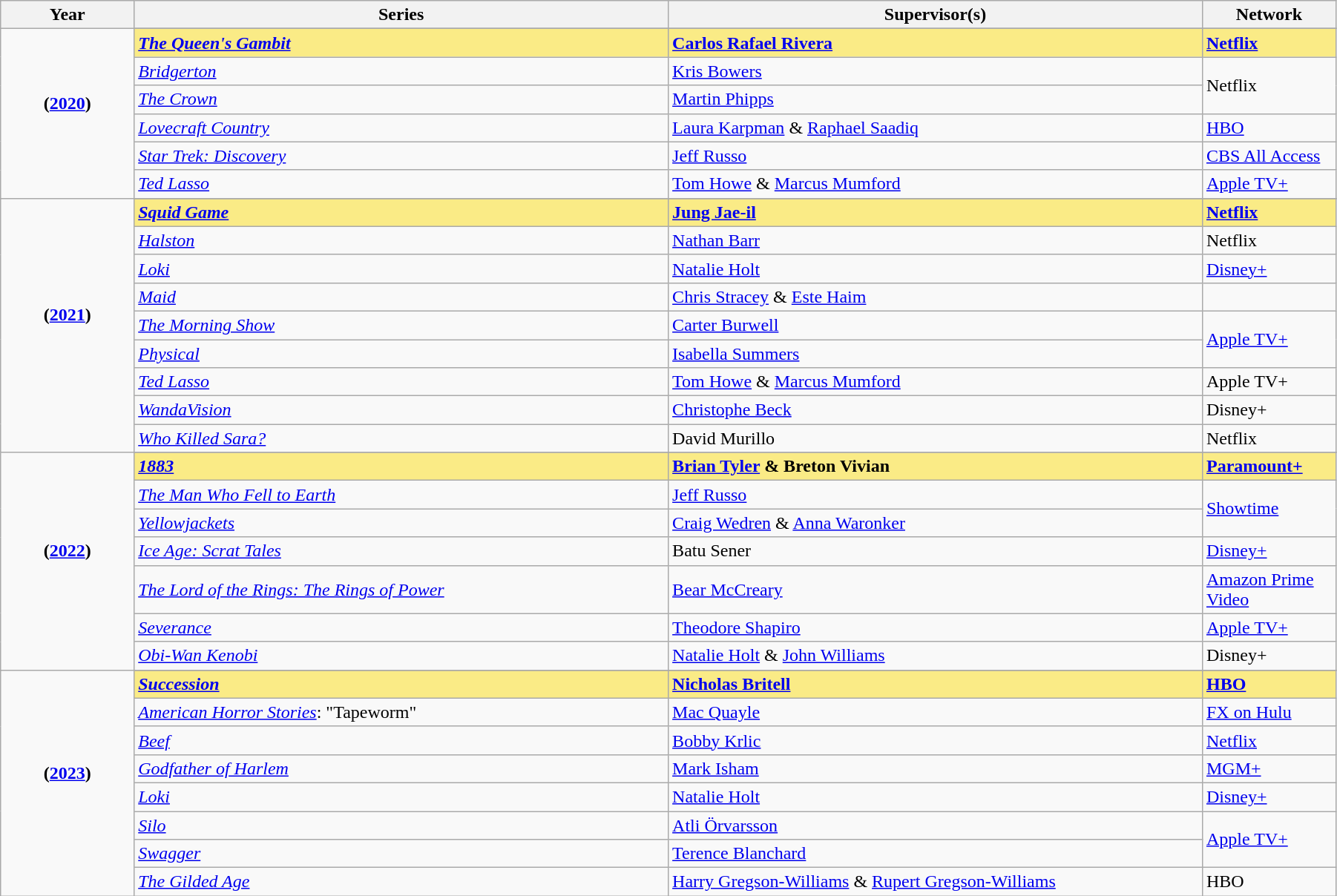<table class="wikitable" width="95%">
<tr>
<th width="10%">Year</th>
<th width="40%">Series</th>
<th width="40%">Supervisor(s)</th>
<th width="10%">Network</th>
</tr>
<tr>
<td rowspan=7 style="text-align:center"><strong>(<a href='#'>2020</a>)</strong><br> <br></td>
</tr>
<tr style="background:#FAEB86">
<td><strong><em><a href='#'>The Queen's Gambit</a></em></strong></td>
<td><strong><a href='#'>Carlos Rafael Rivera</a></strong></td>
<td><strong><a href='#'>Netflix</a></strong></td>
</tr>
<tr>
<td><em><a href='#'>Bridgerton</a></em></td>
<td><a href='#'>Kris Bowers</a></td>
<td rowspan="2">Netflix</td>
</tr>
<tr>
<td><em><a href='#'>The Crown</a></em></td>
<td><a href='#'>Martin Phipps</a></td>
</tr>
<tr>
<td><em><a href='#'>Lovecraft Country</a></em></td>
<td><a href='#'>Laura Karpman</a> & <a href='#'>Raphael Saadiq</a></td>
<td><a href='#'>HBO</a></td>
</tr>
<tr>
<td><em><a href='#'>Star Trek: Discovery</a></em></td>
<td><a href='#'>Jeff Russo</a></td>
<td><a href='#'>CBS All Access</a></td>
</tr>
<tr>
<td><em><a href='#'>Ted Lasso</a></em></td>
<td><a href='#'>Tom Howe</a> & <a href='#'>Marcus Mumford</a></td>
<td><a href='#'>Apple TV+</a></td>
</tr>
<tr>
<td rowspan=10 style="text-align:center"><strong>(<a href='#'>2021</a>)</strong><br> <br></td>
</tr>
<tr style="background:#FAEB86">
<td><strong><em><a href='#'>Squid Game</a></em></strong></td>
<td><strong><a href='#'>Jung Jae-il</a></strong></td>
<td><strong><a href='#'>Netflix</a></strong></td>
</tr>
<tr>
<td><em><a href='#'>Halston</a></em></td>
<td><a href='#'>Nathan Barr</a></td>
<td>Netflix</td>
</tr>
<tr>
<td><em><a href='#'>Loki</a></em></td>
<td><a href='#'>Natalie Holt</a></td>
<td><a href='#'>Disney+</a></td>
</tr>
<tr>
<td><em><a href='#'>Maid</a></em></td>
<td><a href='#'>Chris Stracey</a> & <a href='#'>Este Haim</a></td>
</tr>
<tr>
<td><em><a href='#'>The Morning Show</a></em></td>
<td><a href='#'>Carter Burwell</a></td>
<td rowspan="2"><a href='#'>Apple TV+</a></td>
</tr>
<tr>
<td><em><a href='#'>Physical</a></em></td>
<td><a href='#'>Isabella Summers</a></td>
</tr>
<tr>
<td><em><a href='#'>Ted Lasso</a></em></td>
<td><a href='#'>Tom Howe</a> & <a href='#'>Marcus Mumford</a></td>
<td>Apple TV+</td>
</tr>
<tr>
<td><em><a href='#'>WandaVision</a></em></td>
<td><a href='#'>Christophe Beck</a></td>
<td>Disney+</td>
</tr>
<tr>
<td><em><a href='#'>Who Killed Sara?</a></em></td>
<td>David Murillo</td>
<td>Netflix</td>
</tr>
<tr>
<td rowspan=8 style="text-align:center"><strong>(<a href='#'>2022</a>)</strong><br> <br></td>
</tr>
<tr style="background:#FAEB86">
<td><strong><em><a href='#'>1883</a></em></strong></td>
<td><strong><a href='#'>Brian Tyler</a> & Breton Vivian</strong></td>
<td><strong><a href='#'>Paramount+</a></strong></td>
</tr>
<tr>
<td><em><a href='#'>The Man Who Fell to Earth</a></em></td>
<td><a href='#'>Jeff Russo</a></td>
<td rowspan="2"><a href='#'>Showtime</a></td>
</tr>
<tr>
<td><em><a href='#'>Yellowjackets</a></em></td>
<td><a href='#'>Craig Wedren</a> & <a href='#'>Anna Waronker</a></td>
</tr>
<tr>
<td><em><a href='#'>Ice Age: Scrat Tales</a></em></td>
<td>Batu Sener</td>
<td><a href='#'>Disney+</a></td>
</tr>
<tr>
<td><em><a href='#'>The Lord of the Rings: The Rings of Power</a></em></td>
<td><a href='#'>Bear McCreary</a></td>
<td><a href='#'>Amazon Prime Video</a></td>
</tr>
<tr>
<td><em><a href='#'>Severance</a></em></td>
<td><a href='#'>Theodore Shapiro</a></td>
<td><a href='#'>Apple TV+</a></td>
</tr>
<tr>
<td><em><a href='#'>Obi-Wan Kenobi</a></em></td>
<td><a href='#'>Natalie Holt</a> & <a href='#'>John Williams</a></td>
<td>Disney+</td>
</tr>
<tr>
<td rowspan=9 style="text-align:center"><strong>(<a href='#'>2023</a>)</strong><br> <br></td>
</tr>
<tr style="background:#FAEB86">
<td><strong><em><a href='#'>Succession</a></em></strong></td>
<td><strong><a href='#'>Nicholas Britell</a></strong></td>
<td><strong><a href='#'>HBO</a></strong></td>
</tr>
<tr>
<td><em><a href='#'>American Horror Stories</a></em>: "Tapeworm"</td>
<td><a href='#'>Mac Quayle</a></td>
<td><a href='#'>FX on Hulu</a></td>
</tr>
<tr>
<td><em><a href='#'>Beef</a></em></td>
<td><a href='#'>Bobby Krlic</a></td>
<td><a href='#'>Netflix</a></td>
</tr>
<tr>
<td><em><a href='#'>Godfather of Harlem</a></em></td>
<td><a href='#'>Mark Isham</a></td>
<td><a href='#'>MGM+</a></td>
</tr>
<tr>
<td><em><a href='#'>Loki</a></em></td>
<td><a href='#'>Natalie Holt</a></td>
<td><a href='#'>Disney+</a></td>
</tr>
<tr>
<td><em><a href='#'>Silo</a></em></td>
<td><a href='#'>Atli Örvarsson</a></td>
<td rowspan="2"><a href='#'>Apple TV+</a></td>
</tr>
<tr>
<td><em><a href='#'>Swagger</a></em></td>
<td><a href='#'>Terence Blanchard</a></td>
</tr>
<tr>
<td><em><a href='#'>The Gilded Age</a></em></td>
<td><a href='#'>Harry Gregson-Williams</a> & <a href='#'>Rupert Gregson-Williams</a></td>
<td>HBO</td>
</tr>
</table>
